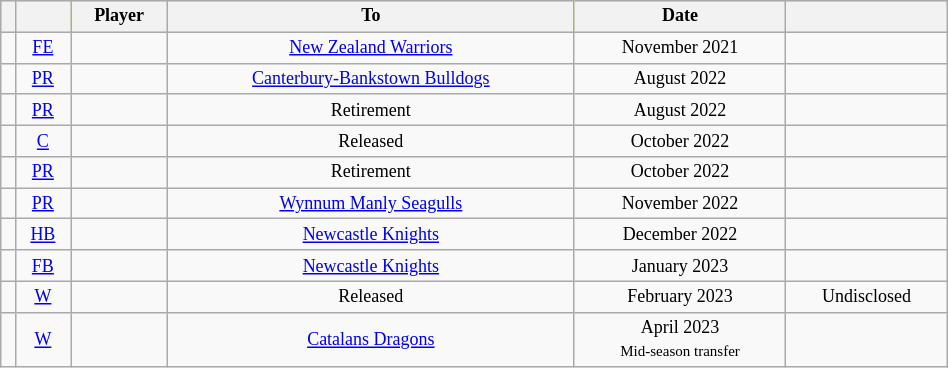<table class="wikitable sortable"  style="width:50%; font-size:75%;">
<tr style="background:#fff000;">
<th></th>
<th></th>
<th>Player</th>
<th>To</th>
<th>Date</th>
<th></th>
</tr>
<tr>
<td align=center></td>
<td align=center><a href='#'>FE</a></td>
<td align=center></td>
<td align=center> <a href='#'>New Zealand Warriors</a></td>
<td align=center>November 2021</td>
<td align=center></td>
</tr>
<tr>
<td align=center></td>
<td align=center><a href='#'>PR</a></td>
<td align=center></td>
<td align=center> <a href='#'>Canterbury-Bankstown Bulldogs</a></td>
<td align=center>August 2022</td>
<td align=center></td>
</tr>
<tr>
<td align=center></td>
<td align=center><a href='#'>PR</a></td>
<td align=center></td>
<td align=center>Retirement</td>
<td align=center>August 2022</td>
<td align=center></td>
</tr>
<tr>
<td align=center></td>
<td align=center><a href='#'>C</a></td>
<td align=center></td>
<td align=center>Released</td>
<td align=center>October 2022</td>
<td align=center></td>
</tr>
<tr>
<td align=center></td>
<td align=center><a href='#'>PR</a></td>
<td align=center></td>
<td align=center>Retirement</td>
<td align=center>October 2022</td>
<td align=center></td>
</tr>
<tr>
<td align=center></td>
<td align=center><a href='#'>PR</a></td>
<td align=center></td>
<td align=center> <a href='#'>Wynnum Manly Seagulls</a></td>
<td align=center>November 2022</td>
<td align=center></td>
</tr>
<tr>
<td align=center></td>
<td align=center><a href='#'>HB</a></td>
<td align=center></td>
<td align=center> <a href='#'>Newcastle Knights</a></td>
<td align=center>December 2022</td>
<td align=center></td>
</tr>
<tr>
<td align=center></td>
<td align=center><a href='#'>FB</a></td>
<td align=center></td>
<td align=center> <a href='#'>Newcastle Knights</a></td>
<td align=center>January 2023</td>
<td align=center></td>
</tr>
<tr>
<td align=center></td>
<td align=center><a href='#'>W</a></td>
<td align=center></td>
<td align=center>Released</td>
<td align=center>February 2023</td>
<td align=center>Undisclosed</td>
</tr>
<tr>
<td align=center></td>
<td align=center><a href='#'>W</a></td>
<td align=center></td>
<td align=center> <a href='#'>Catalans Dragons</a></td>
<td align=center>April 2023<br><small>Mid-season transfer</small></td>
<td align=center></td>
</tr>
</table>
